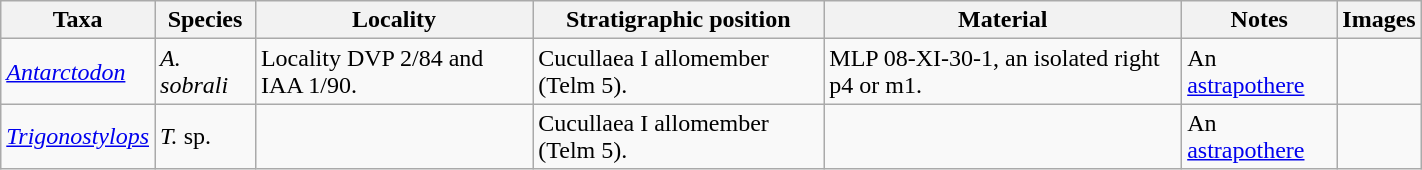<table class="wikitable sortable" align="center" width="75%">
<tr>
<th>Taxa</th>
<th>Species</th>
<th>Locality</th>
<th>Stratigraphic position</th>
<th>Material</th>
<th>Notes</th>
<th>Images</th>
</tr>
<tr>
<td><em><a href='#'>Antarctodon</a></em></td>
<td><em>A. sobrali</em></td>
<td>Locality DVP 2/84 and IAA 1/90.</td>
<td>Cucullaea I allomember (Telm 5).</td>
<td>MLP 08-XI-30-1, an isolated right p4 or m1.</td>
<td>An <a href='#'>astrapothere</a></td>
<td></td>
</tr>
<tr>
<td><em><a href='#'>Trigonostylops</a></em></td>
<td><em>T.</em> sp.</td>
<td></td>
<td>Cucullaea I allomember (Telm 5).</td>
<td></td>
<td>An <a href='#'>astrapothere</a></td>
<td></td>
</tr>
</table>
